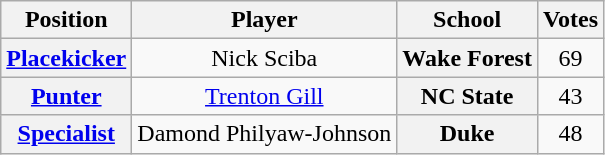<table class="wikitable" style="text-align: center;">
<tr>
<th>Position</th>
<th>Player</th>
<th>School</th>
<th>Votes</th>
</tr>
<tr>
<th rowspan="1"><a href='#'>Placekicker</a></th>
<td>Nick Sciba</td>
<th style=>Wake Forest</th>
<td>69</td>
</tr>
<tr>
<th rowspan="1"><a href='#'>Punter</a></th>
<td><a href='#'>Trenton Gill</a></td>
<th style=>NC State</th>
<td>43</td>
</tr>
<tr>
<th rowspan="1"><a href='#'>Specialist</a></th>
<td>Damond Philyaw-Johnson</td>
<th style=>Duke</th>
<td>48</td>
</tr>
</table>
